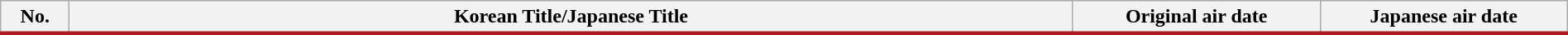<table class="wikitable" style="width:100%; margin:auto; background:#FFF;">
<tr style="border-bottom: 3px solid #AE1C23">
<th style="width:3em;">No.</th>
<th>Korean Title/Japanese Title</th>
<th style="width:12em;">Original air date</th>
<th style="width:12em;">Japanese air date<br>










</th>
</tr>
</table>
